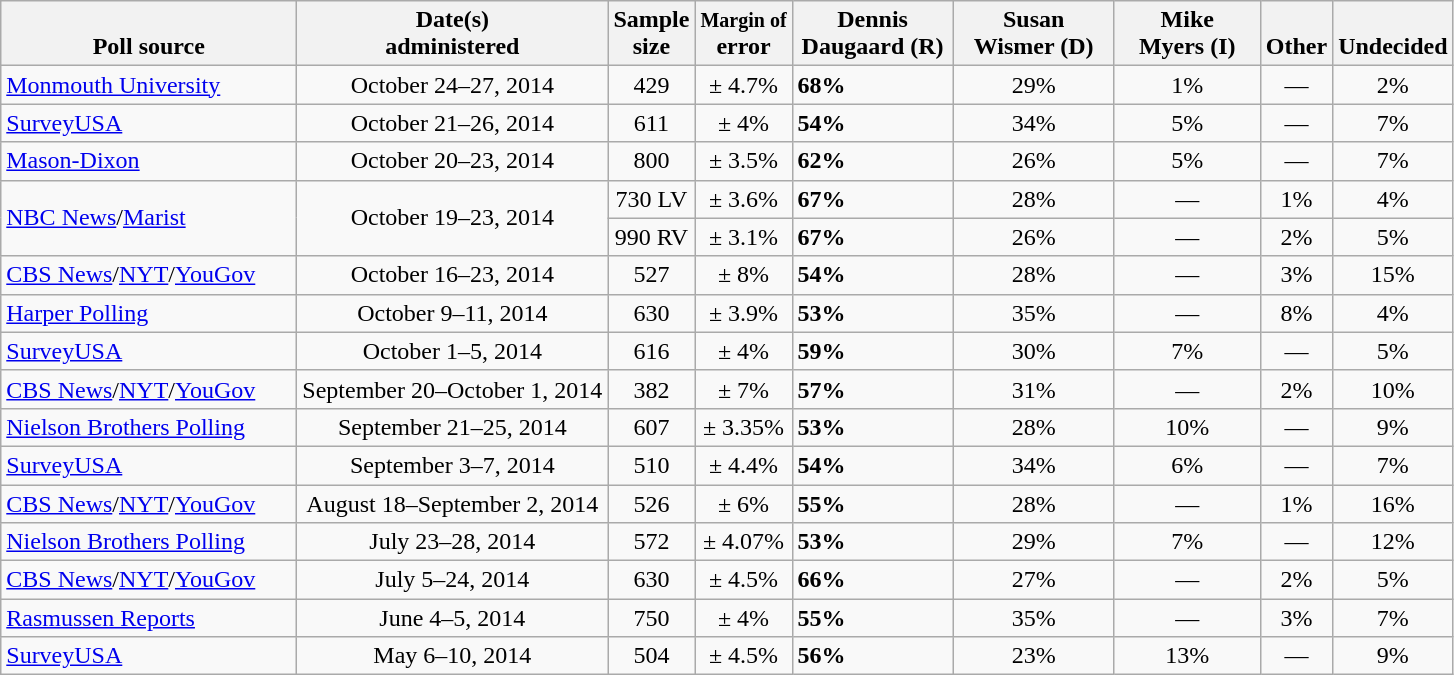<table class="wikitable">
<tr valign= bottom>
<th style="width:190px;">Poll source</th>
<th style="width:200px;">Date(s)<br>administered</th>
<th class=small>Sample<br>size</th>
<th><small>Margin of</small><br>error</th>
<th style="width:100px;">Dennis<br>Daugaard (R)</th>
<th style="width:100px;">Susan<br>Wismer (D)</th>
<th style="width:90px;">Mike<br>Myers (I)</th>
<th>Other</th>
<th>Undecided</th>
</tr>
<tr>
<td><a href='#'>Monmouth University</a></td>
<td align=center>October 24–27, 2014</td>
<td align=center>429</td>
<td align=center>± 4.7%</td>
<td><strong>68%</strong></td>
<td align=center>29%</td>
<td align=center>1%</td>
<td align=center>—</td>
<td align=center>2%</td>
</tr>
<tr>
<td><a href='#'>SurveyUSA</a></td>
<td align=center>October 21–26, 2014</td>
<td align=center>611</td>
<td align=center>± 4%</td>
<td><strong>54%</strong></td>
<td align=center>34%</td>
<td align=center>5%</td>
<td align=center>—</td>
<td align=center>7%</td>
</tr>
<tr>
<td><a href='#'>Mason-Dixon</a></td>
<td align=center>October 20–23, 2014</td>
<td align=center>800</td>
<td align=center>± 3.5%</td>
<td><strong>62%</strong></td>
<td align=center>26%</td>
<td align=center>5%</td>
<td align=center>—</td>
<td align=center>7%</td>
</tr>
<tr>
<td rowspan=2><a href='#'>NBC News</a>/<a href='#'>Marist</a></td>
<td align=center rowspan=2>October 19–23, 2014</td>
<td align=center>730 LV</td>
<td align=center>± 3.6%</td>
<td><strong>67%</strong></td>
<td align=center>28%</td>
<td align=center>—</td>
<td align=center>1%</td>
<td align=center>4%</td>
</tr>
<tr>
<td align=center>990 RV</td>
<td align=center>± 3.1%</td>
<td><strong>67%</strong></td>
<td align=center>26%</td>
<td align=center>—</td>
<td align=center>2%</td>
<td align=center>5%</td>
</tr>
<tr>
<td><a href='#'>CBS News</a>/<a href='#'>NYT</a>/<a href='#'>YouGov</a></td>
<td align=center>October 16–23, 2014</td>
<td align=center>527</td>
<td align=center>± 8%</td>
<td><strong>54%</strong></td>
<td align=center>28%</td>
<td align=center>—</td>
<td align=center>3%</td>
<td align=center>15%</td>
</tr>
<tr>
<td><a href='#'>Harper Polling</a></td>
<td align=center>October 9–11, 2014</td>
<td align=center>630</td>
<td align=center>± 3.9%</td>
<td><strong>53%</strong></td>
<td align=center>35%</td>
<td align=center>—</td>
<td align=center>8%</td>
<td align=center>4%</td>
</tr>
<tr>
<td><a href='#'>SurveyUSA</a></td>
<td align=center>October 1–5, 2014</td>
<td align=center>616</td>
<td align=center>± 4%</td>
<td><strong>59%</strong></td>
<td align=center>30%</td>
<td align=center>7%</td>
<td align=center>—</td>
<td align=center>5%</td>
</tr>
<tr>
<td><a href='#'>CBS News</a>/<a href='#'>NYT</a>/<a href='#'>YouGov</a></td>
<td align=center>September 20–October 1, 2014</td>
<td align=center>382</td>
<td align=center>± 7%</td>
<td><strong>57%</strong></td>
<td align=center>31%</td>
<td align=center>—</td>
<td align=center>2%</td>
<td align=center>10%</td>
</tr>
<tr>
<td><a href='#'>Nielson Brothers Polling</a></td>
<td align=center>September 21–25, 2014</td>
<td align=center>607</td>
<td align=center>± 3.35%</td>
<td><strong>53%</strong></td>
<td align=center>28%</td>
<td align=center>10%</td>
<td align=center>—</td>
<td align=center>9%</td>
</tr>
<tr>
<td><a href='#'>SurveyUSA</a></td>
<td align=center>September 3–7, 2014</td>
<td align=center>510</td>
<td align=center>± 4.4%</td>
<td><strong>54%</strong></td>
<td align=center>34%</td>
<td align=center>6%</td>
<td align=center>—</td>
<td align=center>7%</td>
</tr>
<tr>
<td><a href='#'>CBS News</a>/<a href='#'>NYT</a>/<a href='#'>YouGov</a></td>
<td align=center>August 18–September 2, 2014</td>
<td align=center>526</td>
<td align=center>± 6%</td>
<td><strong>55%</strong></td>
<td align=center>28%</td>
<td align=center>—</td>
<td align=center>1%</td>
<td align=center>16%</td>
</tr>
<tr>
<td><a href='#'>Nielson Brothers Polling</a></td>
<td align=center>July 23–28, 2014</td>
<td align=center>572</td>
<td align=center>± 4.07%</td>
<td><strong>53%</strong></td>
<td align=center>29%</td>
<td align=center>7%</td>
<td align=center>—</td>
<td align=center>12%</td>
</tr>
<tr>
<td><a href='#'>CBS News</a>/<a href='#'>NYT</a>/<a href='#'>YouGov</a></td>
<td align=center>July 5–24, 2014</td>
<td align=center>630</td>
<td align=center>± 4.5%</td>
<td><strong>66%</strong></td>
<td align=center>27%</td>
<td align=center>—</td>
<td align=center>2%</td>
<td align=center>5%</td>
</tr>
<tr>
<td><a href='#'>Rasmussen Reports</a></td>
<td align=center>June 4–5, 2014</td>
<td align=center>750</td>
<td align=center>± 4%</td>
<td><strong>55%</strong></td>
<td align=center>35%</td>
<td align=center>—</td>
<td align=center>3%</td>
<td align=center>7%</td>
</tr>
<tr>
<td><a href='#'>SurveyUSA</a></td>
<td align=center>May 6–10, 2014</td>
<td align=center>504</td>
<td align=center>± 4.5%</td>
<td><strong>56%</strong></td>
<td align=center>23%</td>
<td align=center>13%</td>
<td align=center>—</td>
<td align=center>9%</td>
</tr>
</table>
